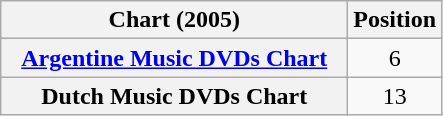<table class="wikitable sortable plainrowheaders" style="text-align:center">
<tr>
<th scope="col" style="width:14em;">Chart (2005)</th>
<th scope="col">Position</th>
</tr>
<tr>
<th scope="row"><a href='#'>Argentine Music DVDs Chart</a></th>
<td>6</td>
</tr>
<tr>
<th scope="row">Dutch Music DVDs Chart</th>
<td>13</td>
</tr>
</table>
